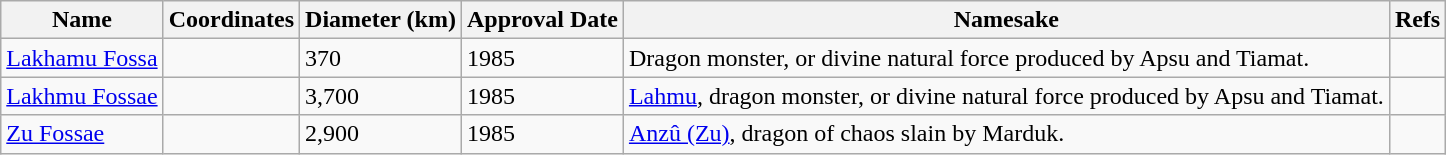<table class="wikitable">
<tr>
<th>Name</th>
<th>Coordinates</th>
<th>Diameter (km)</th>
<th>Approval Date</th>
<th>Namesake</th>
<th>Refs</th>
</tr>
<tr>
<td><a href='#'>Lakhamu Fossa</a></td>
<td></td>
<td>370</td>
<td>1985</td>
<td>Dragon monster, or divine natural force produced by Apsu and Tiamat.</td>
<td></td>
</tr>
<tr>
<td><a href='#'>Lakhmu Fossae</a></td>
<td></td>
<td>3,700</td>
<td>1985</td>
<td><a href='#'>Lahmu</a>, dragon monster, or divine natural force produced by Apsu and Tiamat.</td>
<td></td>
</tr>
<tr>
<td><a href='#'>Zu Fossae</a></td>
<td></td>
<td>2,900</td>
<td>1985</td>
<td><a href='#'>Anzû (Zu)</a>, dragon of chaos slain by Marduk.</td>
<td></td>
</tr>
</table>
